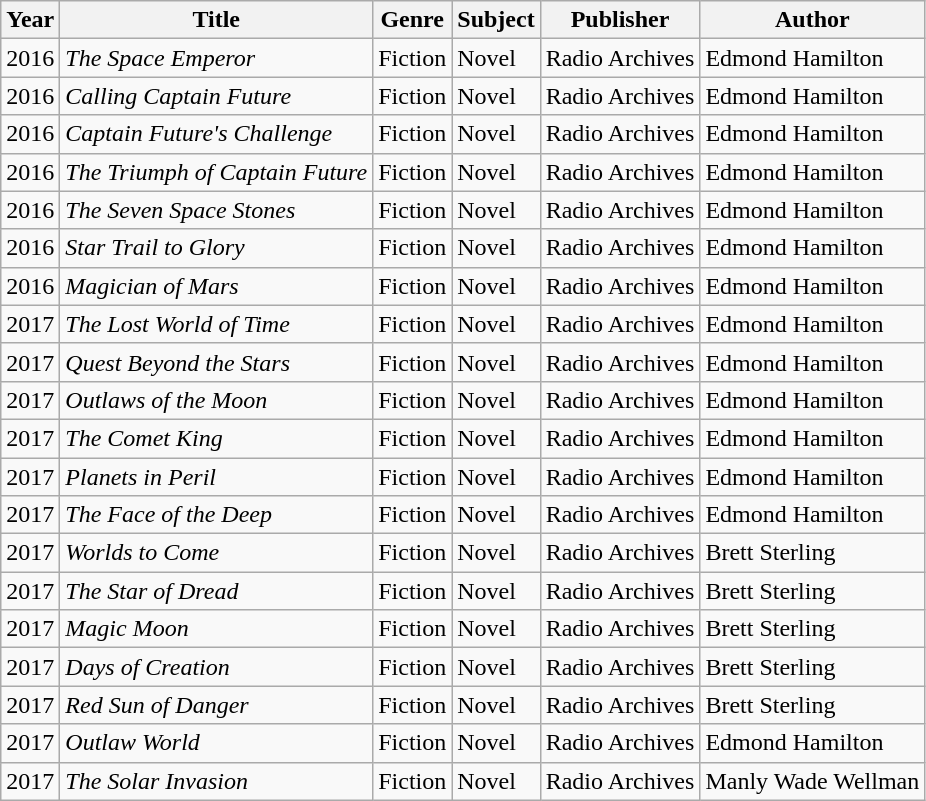<table class="wikitable sortable">
<tr>
<th>Year</th>
<th>Title</th>
<th>Genre</th>
<th>Subject</th>
<th>Publisher</th>
<th>Author</th>
</tr>
<tr>
<td>2016</td>
<td><em>The Space Emperor</em></td>
<td>Fiction</td>
<td>Novel</td>
<td>Radio Archives</td>
<td>Edmond Hamilton</td>
</tr>
<tr>
<td>2016</td>
<td><em>Calling Captain Future</em></td>
<td>Fiction</td>
<td>Novel</td>
<td>Radio Archives</td>
<td>Edmond Hamilton</td>
</tr>
<tr>
<td>2016</td>
<td><em>Captain Future's Challenge</em></td>
<td>Fiction</td>
<td>Novel</td>
<td>Radio Archives</td>
<td>Edmond Hamilton</td>
</tr>
<tr>
<td>2016</td>
<td><em>The Triumph of Captain Future</em></td>
<td>Fiction</td>
<td>Novel</td>
<td>Radio Archives</td>
<td>Edmond Hamilton</td>
</tr>
<tr>
<td>2016</td>
<td><em>The Seven Space Stones</em></td>
<td>Fiction</td>
<td>Novel</td>
<td>Radio Archives</td>
<td>Edmond Hamilton</td>
</tr>
<tr>
<td>2016</td>
<td><em>Star Trail to Glory</em></td>
<td>Fiction</td>
<td>Novel</td>
<td>Radio Archives</td>
<td>Edmond Hamilton</td>
</tr>
<tr>
<td>2016</td>
<td><em>Magician of Mars</em></td>
<td>Fiction</td>
<td>Novel</td>
<td>Radio Archives</td>
<td>Edmond Hamilton</td>
</tr>
<tr>
<td>2017</td>
<td><em>The Lost World of Time</em></td>
<td>Fiction</td>
<td>Novel</td>
<td>Radio Archives</td>
<td>Edmond Hamilton</td>
</tr>
<tr>
<td>2017</td>
<td><em>Quest Beyond the Stars</em></td>
<td>Fiction</td>
<td>Novel</td>
<td>Radio Archives</td>
<td>Edmond Hamilton</td>
</tr>
<tr>
<td>2017</td>
<td><em>Outlaws of the Moon</em></td>
<td>Fiction</td>
<td>Novel</td>
<td>Radio Archives</td>
<td>Edmond Hamilton</td>
</tr>
<tr>
<td>2017</td>
<td><em>The Comet King</em></td>
<td>Fiction</td>
<td>Novel</td>
<td>Radio Archives</td>
<td>Edmond Hamilton</td>
</tr>
<tr>
<td>2017</td>
<td><em>Planets in Peril</em></td>
<td>Fiction</td>
<td>Novel</td>
<td>Radio Archives</td>
<td>Edmond Hamilton</td>
</tr>
<tr>
<td>2017</td>
<td><em>The Face of the Deep</em></td>
<td>Fiction</td>
<td>Novel</td>
<td>Radio Archives</td>
<td>Edmond Hamilton</td>
</tr>
<tr>
<td>2017</td>
<td><em>Worlds to Come</em></td>
<td>Fiction</td>
<td>Novel</td>
<td>Radio Archives</td>
<td>Brett Sterling</td>
</tr>
<tr>
<td>2017</td>
<td><em>The Star of Dread</em></td>
<td>Fiction</td>
<td>Novel</td>
<td>Radio Archives</td>
<td>Brett Sterling</td>
</tr>
<tr>
<td>2017</td>
<td><em>Magic Moon</em></td>
<td>Fiction</td>
<td>Novel</td>
<td>Radio Archives</td>
<td>Brett Sterling</td>
</tr>
<tr>
<td>2017</td>
<td><em>Days of Creation</em></td>
<td>Fiction</td>
<td>Novel</td>
<td>Radio Archives</td>
<td>Brett Sterling</td>
</tr>
<tr>
<td>2017</td>
<td><em>Red Sun of Danger</em></td>
<td>Fiction</td>
<td>Novel</td>
<td>Radio Archives</td>
<td>Brett Sterling</td>
</tr>
<tr>
<td>2017</td>
<td><em>Outlaw World</em></td>
<td>Fiction</td>
<td>Novel</td>
<td>Radio Archives</td>
<td>Edmond Hamilton</td>
</tr>
<tr>
<td>2017</td>
<td><em>The Solar Invasion</em></td>
<td>Fiction</td>
<td>Novel</td>
<td>Radio Archives</td>
<td>Manly Wade Wellman</td>
</tr>
</table>
